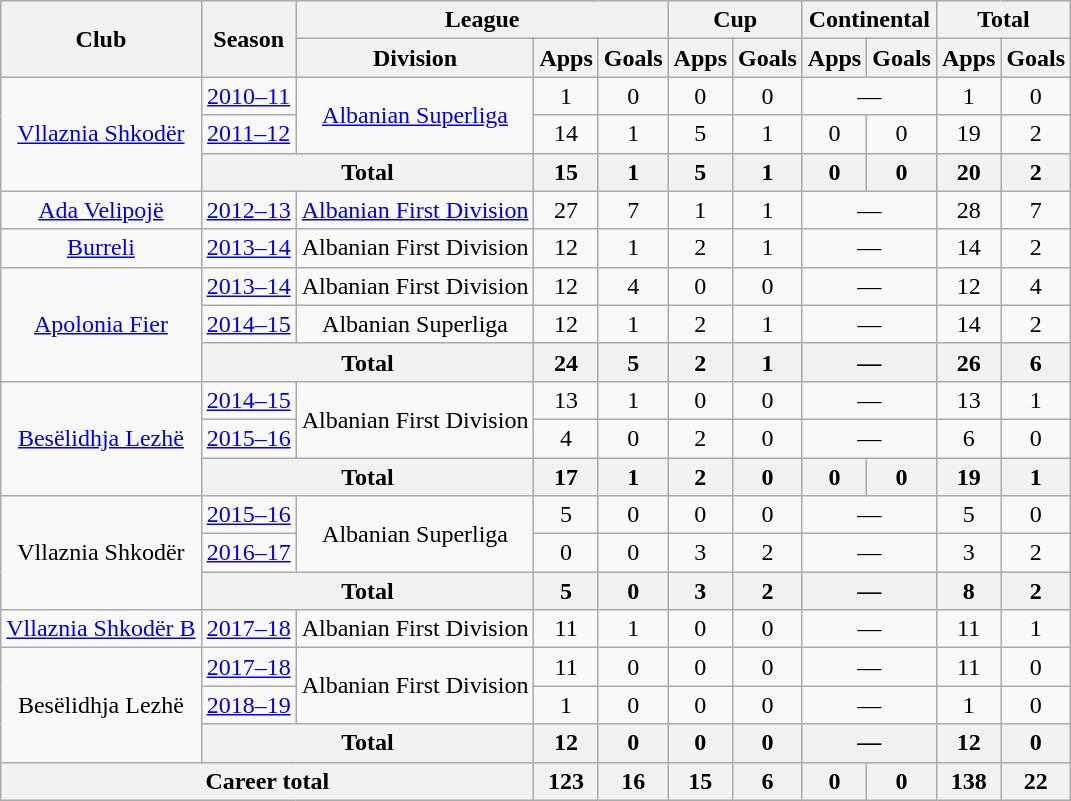<table class="wikitable" style="text-align:center">
<tr>
<th rowspan="2">Club</th>
<th rowspan="2">Season</th>
<th colspan="3">League</th>
<th colspan="2">Cup</th>
<th colspan="2">Continental</th>
<th colspan="2">Total</th>
</tr>
<tr>
<th>Division</th>
<th>Apps</th>
<th>Goals</th>
<th>Apps</th>
<th>Goals</th>
<th>Apps</th>
<th>Goals</th>
<th>Apps</th>
<th>Goals</th>
</tr>
<tr>
<td rowspan="3"><a href='#'>Vllaznia Shkodër</a></td>
<td><a href='#'>2010–11</a></td>
<td rowspan="2"><a href='#'>Albanian Superliga</a></td>
<td>1</td>
<td>0</td>
<td>0</td>
<td>0</td>
<td colspan="2">—</td>
<td>1</td>
<td>0</td>
</tr>
<tr>
<td><a href='#'>2011–12</a></td>
<td>14</td>
<td>1</td>
<td>5</td>
<td>1</td>
<td>0</td>
<td>0</td>
<td>19</td>
<td>2</td>
</tr>
<tr>
<th colspan="2">Total</th>
<th>15</th>
<th>1</th>
<th>5</th>
<th>1</th>
<th>0</th>
<th>0</th>
<th>20</th>
<th>2</th>
</tr>
<tr>
<td><a href='#'>Ada Velipojë</a></td>
<td><a href='#'>2012–13</a></td>
<td><a href='#'>Albanian First Division</a></td>
<td>27</td>
<td>7</td>
<td>1</td>
<td>1</td>
<td colspan="2">—</td>
<td>28</td>
<td>7</td>
</tr>
<tr>
<td><a href='#'>Burreli</a></td>
<td><a href='#'>2013–14</a></td>
<td>Albanian First Division</td>
<td>12</td>
<td>1</td>
<td>2</td>
<td>1</td>
<td colspan="2">—</td>
<td>14</td>
<td>2</td>
</tr>
<tr>
<td rowspan="3"><a href='#'>Apolonia Fier</a></td>
<td><a href='#'>2013–14</a></td>
<td>Albanian First Division</td>
<td>12</td>
<td>4</td>
<td>0</td>
<td>0</td>
<td colspan="2">—</td>
<td>12</td>
<td>4</td>
</tr>
<tr>
<td><a href='#'>2014–15</a></td>
<td>Albanian Superliga</td>
<td>12</td>
<td>1</td>
<td>2</td>
<td>1</td>
<td colspan="2">—</td>
<td>14</td>
<td>2</td>
</tr>
<tr>
<th colspan="2">Total</th>
<th>24</th>
<th>5</th>
<th>2</th>
<th>1</th>
<th colspan="2">—</th>
<th>26</th>
<th>6</th>
</tr>
<tr>
<td rowspan="3"><a href='#'>Besëlidhja Lezhë</a></td>
<td><a href='#'>2014–15</a></td>
<td rowspan="2">Albanian First Division</td>
<td>13</td>
<td>1</td>
<td>0</td>
<td>0</td>
<td colspan="2">—</td>
<td>13</td>
<td>1</td>
</tr>
<tr>
<td><a href='#'>2015–16</a></td>
<td>4</td>
<td>0</td>
<td>2</td>
<td>0</td>
<td colspan="2">—</td>
<td>6</td>
<td>0</td>
</tr>
<tr>
<th colspan="2">Total</th>
<th>17</th>
<th>1</th>
<th>2</th>
<th>0</th>
<th>0</th>
<th>0</th>
<th>19</th>
<th>1</th>
</tr>
<tr>
<td rowspan="3">Vllaznia Shkodër</td>
<td><a href='#'>2015–16</a></td>
<td rowspan="2">Albanian Superliga</td>
<td>5</td>
<td>0</td>
<td>0</td>
<td>0</td>
<td colspan="2">—</td>
<td>5</td>
<td>0</td>
</tr>
<tr>
<td><a href='#'>2016–17</a></td>
<td>0</td>
<td>0</td>
<td>3</td>
<td>2</td>
<td colspan="2">—</td>
<td>3</td>
<td>2</td>
</tr>
<tr>
<th colspan="2">Total</th>
<th>5</th>
<th>0</th>
<th>3</th>
<th>2</th>
<th colspan="2">—</th>
<th>8</th>
<th>2</th>
</tr>
<tr>
<td><a href='#'>Vllaznia Shkodër B</a></td>
<td><a href='#'>2017–18</a></td>
<td>Albanian First Division</td>
<td>11</td>
<td>1</td>
<td>0</td>
<td>0</td>
<td colspan="2">—</td>
<td>11</td>
<td>1</td>
</tr>
<tr>
<td rowspan="3">Besëlidhja Lezhë</td>
<td><a href='#'>2017–18</a></td>
<td rowspan="2">Albanian First Division</td>
<td>11</td>
<td>0</td>
<td>0</td>
<td>0</td>
<td colspan="2">—</td>
<td>11</td>
<td>0</td>
</tr>
<tr>
<td><a href='#'>2018–19</a></td>
<td>1</td>
<td>0</td>
<td>0</td>
<td>0</td>
<td colspan="2">—</td>
<td>1</td>
<td>0</td>
</tr>
<tr>
<th colspan="2">Total</th>
<th>12</th>
<th>0</th>
<th>0</th>
<th>0</th>
<th colspan="2">—</th>
<th>12</th>
<th>0</th>
</tr>
<tr>
<th colspan="3">Career total</th>
<th>123</th>
<th>16</th>
<th>15</th>
<th>6</th>
<th>0</th>
<th>0</th>
<th>138</th>
<th>22</th>
</tr>
</table>
